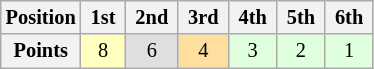<table class="wikitable" style="font-size:85%; text-align:center">
<tr>
<th>Position</th>
<th> 1st </th>
<th> 2nd </th>
<th> 3rd </th>
<th> 4th </th>
<th> 5th </th>
<th> 6th </th>
</tr>
<tr>
<th>Points</th>
<td style="background:#ffffbf;">8</td>
<td style="background:#dfdfdf;">6</td>
<td style="background:#ffdf9f;">4</td>
<td style="background:#dfffdf;">3</td>
<td style="background:#dfffdf;">2</td>
<td style="background:#dfffdf;">1</td>
</tr>
</table>
